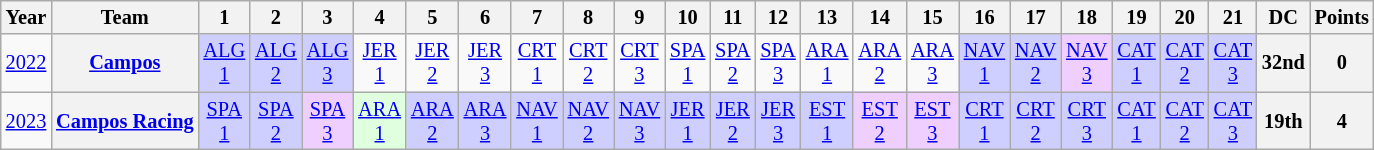<table class="wikitable" style="text-align:center; font-size:85%;">
<tr>
<th>Year</th>
<th>Team</th>
<th>1</th>
<th>2</th>
<th>3</th>
<th>4</th>
<th>5</th>
<th>6</th>
<th>7</th>
<th>8</th>
<th>9</th>
<th>10</th>
<th>11</th>
<th>12</th>
<th>13</th>
<th>14</th>
<th>15</th>
<th>16</th>
<th>17</th>
<th>18</th>
<th>19</th>
<th>20</th>
<th>21</th>
<th>DC</th>
<th>Points</th>
</tr>
<tr>
<td><a href='#'>2022</a></td>
<th><a href='#'>Campos</a></th>
<td style="background:#CFCFFF;"><a href='#'>ALG<br>1</a><br></td>
<td style="background:#CFCFFF;"><a href='#'>ALG<br>2</a><br></td>
<td style="background:#CFCFFF;"><a href='#'>ALG<br>3</a><br></td>
<td style="background:#;"><a href='#'>JER<br>1</a></td>
<td style="background:#;"><a href='#'>JER<br>2</a></td>
<td style="background:#;"><a href='#'>JER<br>3</a></td>
<td style="background:#;"><a href='#'>CRT<br>1</a></td>
<td style="background:#;"><a href='#'>CRT<br>2</a></td>
<td style="background:#;"><a href='#'>CRT<br>3</a></td>
<td style="background:#;"><a href='#'>SPA<br>1</a></td>
<td style="background:#;"><a href='#'>SPA<br>2</a></td>
<td style="background:#;"><a href='#'>SPA<br>3</a></td>
<td style="background:#;"><a href='#'>ARA<br>1</a></td>
<td style="background:#;"><a href='#'>ARA<br>2</a></td>
<td style="background:#;"><a href='#'>ARA<br>3</a></td>
<td style="background:#CFCFFF;"><a href='#'>NAV<br>1</a><br></td>
<td style="background:#CFCFFF;"><a href='#'>NAV<br>2</a><br></td>
<td style="background:#EFCFFF;"><a href='#'>NAV<br>3</a><br></td>
<td style="background:#CFCFFF;"><a href='#'>CAT<br>1</a><br></td>
<td style="background:#CFCFFF;"><a href='#'>CAT<br>2</a><br></td>
<td style="background:#CFCFFF;"><a href='#'>CAT<br>3</a><br></td>
<th>32nd</th>
<th>0</th>
</tr>
<tr>
<td><a href='#'>2023</a></td>
<th nowrap><a href='#'>Campos Racing</a></th>
<td style="background:#CFCFFF;"><a href='#'>SPA<br>1</a><br></td>
<td style="background:#CFCFFF;"><a href='#'>SPA<br>2</a><br></td>
<td style="background:#EFCFFF;"><a href='#'>SPA<br>3</a><br></td>
<td style="background:#DFFFDF;"><a href='#'>ARA<br>1</a><br></td>
<td style="background:#CFCFFF;"><a href='#'>ARA<br>2</a><br></td>
<td style="background:#CFCFFF;"><a href='#'>ARA<br>3</a><br></td>
<td style="background:#CFCFFF;"><a href='#'>NAV<br>1</a><br></td>
<td style="background:#CFCFFF;"><a href='#'>NAV<br>2</a><br></td>
<td style="background:#CFCFFF;"><a href='#'>NAV<br>3</a><br></td>
<td style="background:#CFCFFF;"><a href='#'>JER<br>1</a><br></td>
<td style="background:#CFCFFF;"><a href='#'>JER<br>2</a><br></td>
<td style="background:#CFCFFF;"><a href='#'>JER<br>3</a><br></td>
<td style="background:#CFCFFF;"><a href='#'>EST<br>1</a><br></td>
<td style="background:#EFCFFF;"><a href='#'>EST<br>2</a><br></td>
<td style="background:#EFCFFF;"><a href='#'>EST<br>3</a><br></td>
<td style="background:#CFCFFF;"><a href='#'>CRT<br>1</a><br></td>
<td style="background:#CFCFFF;"><a href='#'>CRT<br>2</a><br></td>
<td style="background:#CFCFFF;"><a href='#'>CRT<br>3</a><br></td>
<td style="background:#CFCFFF;"><a href='#'>CAT<br>1</a><br></td>
<td style="background:#CFCFFF;"><a href='#'>CAT<br>2</a><br></td>
<td style="background:#CFCFFF;"><a href='#'>CAT<br>3</a><br></td>
<th>19th</th>
<th>4</th>
</tr>
</table>
